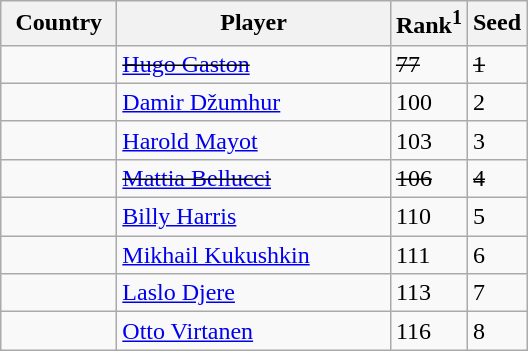<table class="sortable wikitable">
<tr>
<th width="70">Country</th>
<th width="175">Player</th>
<th>Rank<sup>1</sup></th>
<th>Seed</th>
</tr>
<tr>
<td><s></s></td>
<td><s><a href='#'>Hugo Gaston</a></s></td>
<td><s>77</s></td>
<td><s>1</s></td>
</tr>
<tr>
<td></td>
<td><a href='#'>Damir Džumhur</a></td>
<td>100</td>
<td>2</td>
</tr>
<tr>
<td></td>
<td><a href='#'>Harold Mayot</a></td>
<td>103</td>
<td>3</td>
</tr>
<tr>
<td><s></s></td>
<td><s><a href='#'>Mattia Bellucci</a></s></td>
<td><s>106</s></td>
<td><s>4</s></td>
</tr>
<tr>
<td></td>
<td><a href='#'>Billy Harris</a></td>
<td>110</td>
<td>5</td>
</tr>
<tr>
<td></td>
<td><a href='#'>Mikhail Kukushkin</a></td>
<td>111</td>
<td>6</td>
</tr>
<tr>
<td></td>
<td><a href='#'>Laslo Djere</a></td>
<td>113</td>
<td>7</td>
</tr>
<tr>
<td></td>
<td><a href='#'>Otto Virtanen</a></td>
<td>116</td>
<td>8</td>
</tr>
</table>
